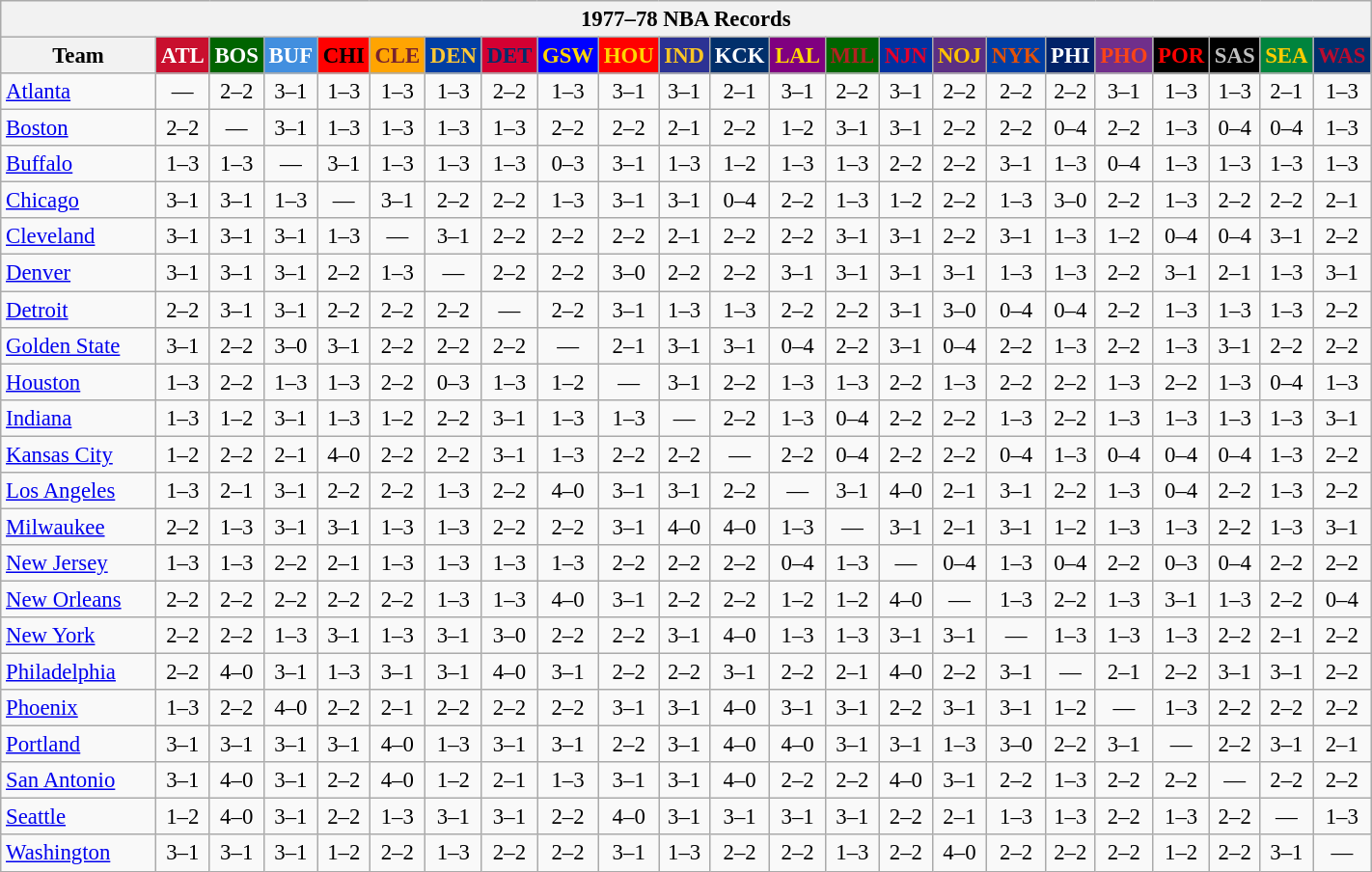<table class="wikitable" style="font-size:95%; text-align:center;">
<tr>
<th colspan=23>1977–78 NBA Records</th>
</tr>
<tr>
<th width=100>Team</th>
<th style="background:#C90F2E;color:#FFFFFF;width=35">ATL</th>
<th style="background:#006400;color:#FFFFFF;width=35">BOS</th>
<th style="background:#428FDF;color:#FFFFFF;width=35">BUF</th>
<th style="background:#FF0000;color:#000000;width=35">CHI</th>
<th style="background:#FFA402;color:#77222F;width=35">CLE</th>
<th style="background:#003EA4;color:#FDC835;width=35">DEN</th>
<th style="background:#D40032;color:#012D6C;width=35">DET</th>
<th style="background:#0000FF;color:#FFD700;width=35">GSW</th>
<th style="background:#FF0000;color:#FFD700;width=35">HOU</th>
<th style="background:#2C3294;color:#FCC624;width=35">IND</th>
<th style="background:#012F6B;color:#FFFFFF;width=35">KCK</th>
<th style="background:#800080;color:#FFD700;width=35">LAL</th>
<th style="background:#006400;color:#B22222;width=35">MIL</th>
<th style="background:#0032A1;color:#E5002B;width=35">NJN</th>
<th style="background:#5C2F83;color:#FCC200;width=35">NOJ</th>
<th style="background:#003EA4;color:#E35208;width=35">NYK</th>
<th style="background:#012268;color:#FFFFFF;width=35">PHI</th>
<th style="background:#702F8B;color:#FA4417;width=35">PHO</th>
<th style="background:#000000;color:#FF0000;width=35">POR</th>
<th style="background:#000000;color:#C0C0C0;width=35">SAS</th>
<th style="background:#00843D;color:#FFCD01;width=35">SEA</th>
<th style="background:#012F6D;color:#BA0C2F;width=35">WAS</th>
</tr>
<tr>
<td style="text-align:left;"><a href='#'>Atlanta</a></td>
<td>—</td>
<td>2–2</td>
<td>3–1</td>
<td>1–3</td>
<td>1–3</td>
<td>1–3</td>
<td>2–2</td>
<td>1–3</td>
<td>3–1</td>
<td>3–1</td>
<td>2–1</td>
<td>3–1</td>
<td>2–2</td>
<td>3–1</td>
<td>2–2</td>
<td>2–2</td>
<td>2–2</td>
<td>3–1</td>
<td>1–3</td>
<td>1–3</td>
<td>2–1</td>
<td>1–3</td>
</tr>
<tr>
<td style="text-align:left;"><a href='#'>Boston</a></td>
<td>2–2</td>
<td>—</td>
<td>3–1</td>
<td>1–3</td>
<td>1–3</td>
<td>1–3</td>
<td>1–3</td>
<td>2–2</td>
<td>2–2</td>
<td>2–1</td>
<td>2–2</td>
<td>1–2</td>
<td>3–1</td>
<td>3–1</td>
<td>2–2</td>
<td>2–2</td>
<td>0–4</td>
<td>2–2</td>
<td>1–3</td>
<td>0–4</td>
<td>0–4</td>
<td>1–3</td>
</tr>
<tr>
<td style="text-align:left;"><a href='#'>Buffalo</a></td>
<td>1–3</td>
<td>1–3</td>
<td>—</td>
<td>3–1</td>
<td>1–3</td>
<td>1–3</td>
<td>1–3</td>
<td>0–3</td>
<td>3–1</td>
<td>1–3</td>
<td>1–2</td>
<td>1–3</td>
<td>1–3</td>
<td>2–2</td>
<td>2–2</td>
<td>3–1</td>
<td>1–3</td>
<td>0–4</td>
<td>1–3</td>
<td>1–3</td>
<td>1–3</td>
<td>1–3</td>
</tr>
<tr>
<td style="text-align:left;"><a href='#'>Chicago</a></td>
<td>3–1</td>
<td>3–1</td>
<td>1–3</td>
<td>—</td>
<td>3–1</td>
<td>2–2</td>
<td>2–2</td>
<td>1–3</td>
<td>3–1</td>
<td>3–1</td>
<td>0–4</td>
<td>2–2</td>
<td>1–3</td>
<td>1–2</td>
<td>2–2</td>
<td>1–3</td>
<td>3–0</td>
<td>2–2</td>
<td>1–3</td>
<td>2–2</td>
<td>2–2</td>
<td>2–1</td>
</tr>
<tr>
<td style="text-align:left;"><a href='#'>Cleveland</a></td>
<td>3–1</td>
<td>3–1</td>
<td>3–1</td>
<td>1–3</td>
<td>—</td>
<td>3–1</td>
<td>2–2</td>
<td>2–2</td>
<td>2–2</td>
<td>2–1</td>
<td>2–2</td>
<td>2–2</td>
<td>3–1</td>
<td>3–1</td>
<td>2–2</td>
<td>3–1</td>
<td>1–3</td>
<td>1–2</td>
<td>0–4</td>
<td>0–4</td>
<td>3–1</td>
<td>2–2</td>
</tr>
<tr>
<td style="text-align:left;"><a href='#'>Denver</a></td>
<td>3–1</td>
<td>3–1</td>
<td>3–1</td>
<td>2–2</td>
<td>1–3</td>
<td>—</td>
<td>2–2</td>
<td>2–2</td>
<td>3–0</td>
<td>2–2</td>
<td>2–2</td>
<td>3–1</td>
<td>3–1</td>
<td>3–1</td>
<td>3–1</td>
<td>1–3</td>
<td>1–3</td>
<td>2–2</td>
<td>3–1</td>
<td>2–1</td>
<td>1–3</td>
<td>3–1</td>
</tr>
<tr>
<td style="text-align:left;"><a href='#'>Detroit</a></td>
<td>2–2</td>
<td>3–1</td>
<td>3–1</td>
<td>2–2</td>
<td>2–2</td>
<td>2–2</td>
<td>—</td>
<td>2–2</td>
<td>3–1</td>
<td>1–3</td>
<td>1–3</td>
<td>2–2</td>
<td>2–2</td>
<td>3–1</td>
<td>3–0</td>
<td>0–4</td>
<td>0–4</td>
<td>2–2</td>
<td>1–3</td>
<td>1–3</td>
<td>1–3</td>
<td>2–2</td>
</tr>
<tr>
<td style="text-align:left;"><a href='#'>Golden State</a></td>
<td>3–1</td>
<td>2–2</td>
<td>3–0</td>
<td>3–1</td>
<td>2–2</td>
<td>2–2</td>
<td>2–2</td>
<td>—</td>
<td>2–1</td>
<td>3–1</td>
<td>3–1</td>
<td>0–4</td>
<td>2–2</td>
<td>3–1</td>
<td>0–4</td>
<td>2–2</td>
<td>1–3</td>
<td>2–2</td>
<td>1–3</td>
<td>3–1</td>
<td>2–2</td>
<td>2–2</td>
</tr>
<tr>
<td style="text-align:left;"><a href='#'>Houston</a></td>
<td>1–3</td>
<td>2–2</td>
<td>1–3</td>
<td>1–3</td>
<td>2–2</td>
<td>0–3</td>
<td>1–3</td>
<td>1–2</td>
<td>—</td>
<td>3–1</td>
<td>2–2</td>
<td>1–3</td>
<td>1–3</td>
<td>2–2</td>
<td>1–3</td>
<td>2–2</td>
<td>2–2</td>
<td>1–3</td>
<td>2–2</td>
<td>1–3</td>
<td>0–4</td>
<td>1–3</td>
</tr>
<tr>
<td style="text-align:left;"><a href='#'>Indiana</a></td>
<td>1–3</td>
<td>1–2</td>
<td>3–1</td>
<td>1–3</td>
<td>1–2</td>
<td>2–2</td>
<td>3–1</td>
<td>1–3</td>
<td>1–3</td>
<td>—</td>
<td>2–2</td>
<td>1–3</td>
<td>0–4</td>
<td>2–2</td>
<td>2–2</td>
<td>1–3</td>
<td>2–2</td>
<td>1–3</td>
<td>1–3</td>
<td>1–3</td>
<td>1–3</td>
<td>3–1</td>
</tr>
<tr>
<td style="text-align:left;"><a href='#'>Kansas City</a></td>
<td>1–2</td>
<td>2–2</td>
<td>2–1</td>
<td>4–0</td>
<td>2–2</td>
<td>2–2</td>
<td>3–1</td>
<td>1–3</td>
<td>2–2</td>
<td>2–2</td>
<td>—</td>
<td>2–2</td>
<td>0–4</td>
<td>2–2</td>
<td>2–2</td>
<td>0–4</td>
<td>1–3</td>
<td>0–4</td>
<td>0–4</td>
<td>0–4</td>
<td>1–3</td>
<td>2–2</td>
</tr>
<tr>
<td style="text-align:left;"><a href='#'>Los Angeles</a></td>
<td>1–3</td>
<td>2–1</td>
<td>3–1</td>
<td>2–2</td>
<td>2–2</td>
<td>1–3</td>
<td>2–2</td>
<td>4–0</td>
<td>3–1</td>
<td>3–1</td>
<td>2–2</td>
<td>—</td>
<td>3–1</td>
<td>4–0</td>
<td>2–1</td>
<td>3–1</td>
<td>2–2</td>
<td>1–3</td>
<td>0–4</td>
<td>2–2</td>
<td>1–3</td>
<td>2–2</td>
</tr>
<tr>
<td style="text-align:left;"><a href='#'>Milwaukee</a></td>
<td>2–2</td>
<td>1–3</td>
<td>3–1</td>
<td>3–1</td>
<td>1–3</td>
<td>1–3</td>
<td>2–2</td>
<td>2–2</td>
<td>3–1</td>
<td>4–0</td>
<td>4–0</td>
<td>1–3</td>
<td>—</td>
<td>3–1</td>
<td>2–1</td>
<td>3–1</td>
<td>1–2</td>
<td>1–3</td>
<td>1–3</td>
<td>2–2</td>
<td>1–3</td>
<td>3–1</td>
</tr>
<tr>
<td style="text-align:left;"><a href='#'>New Jersey</a></td>
<td>1–3</td>
<td>1–3</td>
<td>2–2</td>
<td>2–1</td>
<td>1–3</td>
<td>1–3</td>
<td>1–3</td>
<td>1–3</td>
<td>2–2</td>
<td>2–2</td>
<td>2–2</td>
<td>0–4</td>
<td>1–3</td>
<td>—</td>
<td>0–4</td>
<td>1–3</td>
<td>0–4</td>
<td>2–2</td>
<td>0–3</td>
<td>0–4</td>
<td>2–2</td>
<td>2–2</td>
</tr>
<tr>
<td style="text-align:left;"><a href='#'>New Orleans</a></td>
<td>2–2</td>
<td>2–2</td>
<td>2–2</td>
<td>2–2</td>
<td>2–2</td>
<td>1–3</td>
<td>1–3</td>
<td>4–0</td>
<td>3–1</td>
<td>2–2</td>
<td>2–2</td>
<td>1–2</td>
<td>1–2</td>
<td>4–0</td>
<td>—</td>
<td>1–3</td>
<td>2–2</td>
<td>1–3</td>
<td>3–1</td>
<td>1–3</td>
<td>2–2</td>
<td>0–4</td>
</tr>
<tr>
<td style="text-align:left;"><a href='#'>New York</a></td>
<td>2–2</td>
<td>2–2</td>
<td>1–3</td>
<td>3–1</td>
<td>1–3</td>
<td>3–1</td>
<td>3–0</td>
<td>2–2</td>
<td>2–2</td>
<td>3–1</td>
<td>4–0</td>
<td>1–3</td>
<td>1–3</td>
<td>3–1</td>
<td>3–1</td>
<td>—</td>
<td>1–3</td>
<td>1–3</td>
<td>1–3</td>
<td>2–2</td>
<td>2–1</td>
<td>2–2</td>
</tr>
<tr>
<td style="text-align:left;"><a href='#'>Philadelphia</a></td>
<td>2–2</td>
<td>4–0</td>
<td>3–1</td>
<td>1–3</td>
<td>3–1</td>
<td>3–1</td>
<td>4–0</td>
<td>3–1</td>
<td>2–2</td>
<td>2–2</td>
<td>3–1</td>
<td>2–2</td>
<td>2–1</td>
<td>4–0</td>
<td>2–2</td>
<td>3–1</td>
<td>—</td>
<td>2–1</td>
<td>2–2</td>
<td>3–1</td>
<td>3–1</td>
<td>2–2</td>
</tr>
<tr>
<td style="text-align:left;"><a href='#'>Phoenix</a></td>
<td>1–3</td>
<td>2–2</td>
<td>4–0</td>
<td>2–2</td>
<td>2–1</td>
<td>2–2</td>
<td>2–2</td>
<td>2–2</td>
<td>3–1</td>
<td>3–1</td>
<td>4–0</td>
<td>3–1</td>
<td>3–1</td>
<td>2–2</td>
<td>3–1</td>
<td>3–1</td>
<td>1–2</td>
<td>—</td>
<td>1–3</td>
<td>2–2</td>
<td>2–2</td>
<td>2–2</td>
</tr>
<tr>
<td style="text-align:left;"><a href='#'>Portland</a></td>
<td>3–1</td>
<td>3–1</td>
<td>3–1</td>
<td>3–1</td>
<td>4–0</td>
<td>1–3</td>
<td>3–1</td>
<td>3–1</td>
<td>2–2</td>
<td>3–1</td>
<td>4–0</td>
<td>4–0</td>
<td>3–1</td>
<td>3–1</td>
<td>1–3</td>
<td>3–0</td>
<td>2–2</td>
<td>3–1</td>
<td>—</td>
<td>2–2</td>
<td>3–1</td>
<td>2–1</td>
</tr>
<tr>
<td style="text-align:left;"><a href='#'>San Antonio</a></td>
<td>3–1</td>
<td>4–0</td>
<td>3–1</td>
<td>2–2</td>
<td>4–0</td>
<td>1–2</td>
<td>2–1</td>
<td>1–3</td>
<td>3–1</td>
<td>3–1</td>
<td>4–0</td>
<td>2–2</td>
<td>2–2</td>
<td>4–0</td>
<td>3–1</td>
<td>2–2</td>
<td>1–3</td>
<td>2–2</td>
<td>2–2</td>
<td>—</td>
<td>2–2</td>
<td>2–2</td>
</tr>
<tr>
<td style="text-align:left;"><a href='#'>Seattle</a></td>
<td>1–2</td>
<td>4–0</td>
<td>3–1</td>
<td>2–2</td>
<td>1–3</td>
<td>3–1</td>
<td>3–1</td>
<td>2–2</td>
<td>4–0</td>
<td>3–1</td>
<td>3–1</td>
<td>3–1</td>
<td>3–1</td>
<td>2–2</td>
<td>2–1</td>
<td>1–3</td>
<td>1–3</td>
<td>2–2</td>
<td>1–3</td>
<td>2–2</td>
<td>—</td>
<td>1–3</td>
</tr>
<tr>
<td style="text-align:left;"><a href='#'>Washington</a></td>
<td>3–1</td>
<td>3–1</td>
<td>3–1</td>
<td>1–2</td>
<td>2–2</td>
<td>1–3</td>
<td>2–2</td>
<td>2–2</td>
<td>3–1</td>
<td>1–3</td>
<td>2–2</td>
<td>2–2</td>
<td>1–3</td>
<td>2–2</td>
<td>4–0</td>
<td>2–2</td>
<td>2–2</td>
<td>2–2</td>
<td>1–2</td>
<td>2–2</td>
<td>3–1</td>
<td>—</td>
</tr>
</table>
